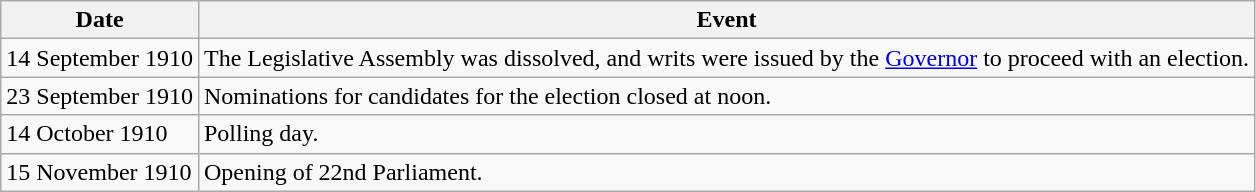<table class="wikitable">
<tr>
<th>Date</th>
<th>Event</th>
</tr>
<tr>
<td>14 September 1910</td>
<td>The Legislative Assembly was dissolved, and writs were issued by the <a href='#'>Governor</a> to proceed with an election.</td>
</tr>
<tr>
<td>23 September 1910</td>
<td>Nominations for candidates for the election closed at noon.</td>
</tr>
<tr>
<td>14 October 1910</td>
<td>Polling day.</td>
</tr>
<tr>
<td>15 November 1910</td>
<td>Opening of 22nd Parliament.</td>
</tr>
</table>
